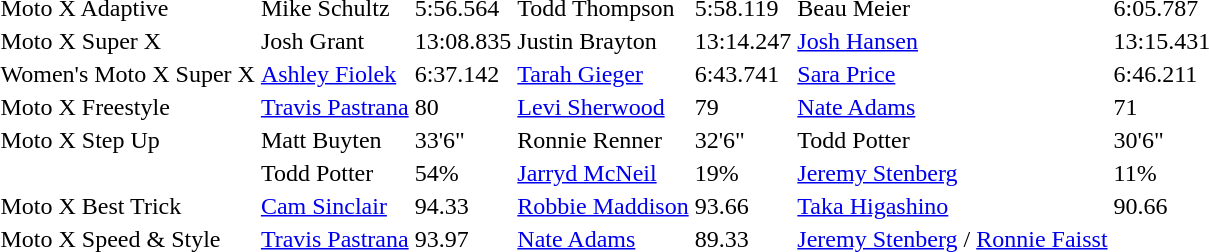<table>
<tr>
<td>Moto X Adaptive</td>
<td>Mike Schultz</td>
<td>5:56.564</td>
<td>Todd Thompson</td>
<td>5:58.119</td>
<td>Beau Meier</td>
<td>6:05.787</td>
</tr>
<tr>
<td>Moto X Super X</td>
<td>Josh Grant</td>
<td>13:08.835</td>
<td>Justin Brayton</td>
<td>13:14.247</td>
<td><a href='#'>Josh Hansen</a></td>
<td>13:15.431</td>
</tr>
<tr>
<td>Women's Moto X Super X</td>
<td><a href='#'>Ashley Fiolek</a></td>
<td>6:37.142</td>
<td><a href='#'>Tarah Gieger</a></td>
<td>6:43.741</td>
<td><a href='#'>Sara Price</a></td>
<td>6:46.211</td>
</tr>
<tr>
<td>Moto X Freestyle</td>
<td><a href='#'>Travis Pastrana</a></td>
<td>80</td>
<td><a href='#'>Levi Sherwood</a></td>
<td>79</td>
<td><a href='#'>Nate Adams</a></td>
<td>71</td>
</tr>
<tr>
<td>Moto X Step Up</td>
<td>Matt Buyten</td>
<td>33'6"</td>
<td>Ronnie Renner</td>
<td>32'6"</td>
<td>Todd Potter</td>
<td>30'6"</td>
</tr>
<tr>
<td></td>
<td>Todd Potter</td>
<td>54%</td>
<td><a href='#'>Jarryd McNeil</a></td>
<td>19%</td>
<td><a href='#'>Jeremy Stenberg</a></td>
<td>11%</td>
</tr>
<tr>
<td>Moto X Best Trick</td>
<td><a href='#'>Cam Sinclair</a></td>
<td>94.33</td>
<td><a href='#'>Robbie Maddison</a></td>
<td>93.66</td>
<td><a href='#'>Taka Higashino</a></td>
<td>90.66</td>
</tr>
<tr>
<td>Moto X Speed & Style</td>
<td><a href='#'>Travis Pastrana</a></td>
<td>93.97</td>
<td><a href='#'>Nate Adams</a></td>
<td>89.33</td>
<td><a href='#'>Jeremy Stenberg</a> / <a href='#'>Ronnie Faisst</a></td>
<td></td>
</tr>
</table>
